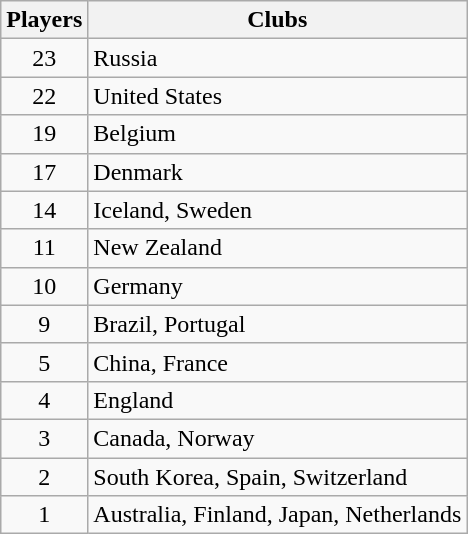<table class="wikitable">
<tr>
<th>Players</th>
<th>Clubs</th>
</tr>
<tr>
<td align="center">23</td>
<td> Russia</td>
</tr>
<tr>
<td align="center">22</td>
<td> United States</td>
</tr>
<tr>
<td align="center">19</td>
<td> Belgium</td>
</tr>
<tr>
<td align="center">17</td>
<td> Denmark</td>
</tr>
<tr>
<td align="center">14</td>
<td> Iceland,  Sweden</td>
</tr>
<tr>
<td align="center">11</td>
<td> New Zealand</td>
</tr>
<tr>
<td align="center">10</td>
<td> Germany</td>
</tr>
<tr>
<td align="center">9</td>
<td> Brazil,  Portugal</td>
</tr>
<tr>
<td align="center">5</td>
<td> China,  France</td>
</tr>
<tr>
<td align="center">4</td>
<td> England</td>
</tr>
<tr>
<td align="center">3</td>
<td> Canada,  Norway</td>
</tr>
<tr>
<td align="center">2</td>
<td> South Korea,  Spain,  Switzerland</td>
</tr>
<tr>
<td align="center">1</td>
<td> Australia,  Finland,  Japan,  Netherlands</td>
</tr>
</table>
